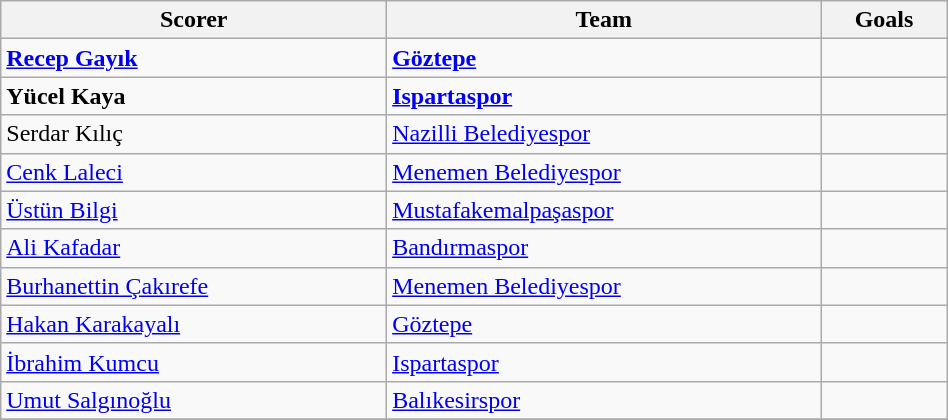<table class="wikitable sortable" style="width:50%">
<tr>
<th>Scorer</th>
<th>Team</th>
<th>Goals</th>
</tr>
<tr>
<td> <strong><a href='#'>Recep Gayık</a></strong></td>
<td><strong><a href='#'>Göztepe</a></strong></td>
<td></td>
</tr>
<tr>
<td> <strong>Yücel Kaya</strong></td>
<td><strong><a href='#'>Ispartaspor</a></strong></td>
<td></td>
</tr>
<tr>
<td> Serdar Kılıç</td>
<td><a href='#'>Nazilli Belediyespor</a></td>
<td></td>
</tr>
<tr>
<td> <a href='#'>Cenk Laleci</a></td>
<td><a href='#'>Menemen Belediyespor</a></td>
<td></td>
</tr>
<tr>
<td> <a href='#'>Üstün Bilgi</a></td>
<td><a href='#'>Mustafakemalpaşaspor</a></td>
<td></td>
</tr>
<tr>
<td> <a href='#'>Ali Kafadar</a></td>
<td><a href='#'>Bandırmaspor</a></td>
<td></td>
</tr>
<tr>
<td> <a href='#'>Burhanettin Çakırefe</a></td>
<td><a href='#'>Menemen Belediyespor</a></td>
<td></td>
</tr>
<tr>
<td> <a href='#'>Hakan Karakayalı</a></td>
<td><a href='#'>Göztepe</a></td>
<td></td>
</tr>
<tr>
<td> <a href='#'>İbrahim Kumcu</a></td>
<td><a href='#'>Ispartaspor</a></td>
<td></td>
</tr>
<tr>
<td> <a href='#'>Umut Salgınoğlu</a></td>
<td><a href='#'>Balıkesirspor</a></td>
<td></td>
</tr>
<tr>
</tr>
</table>
